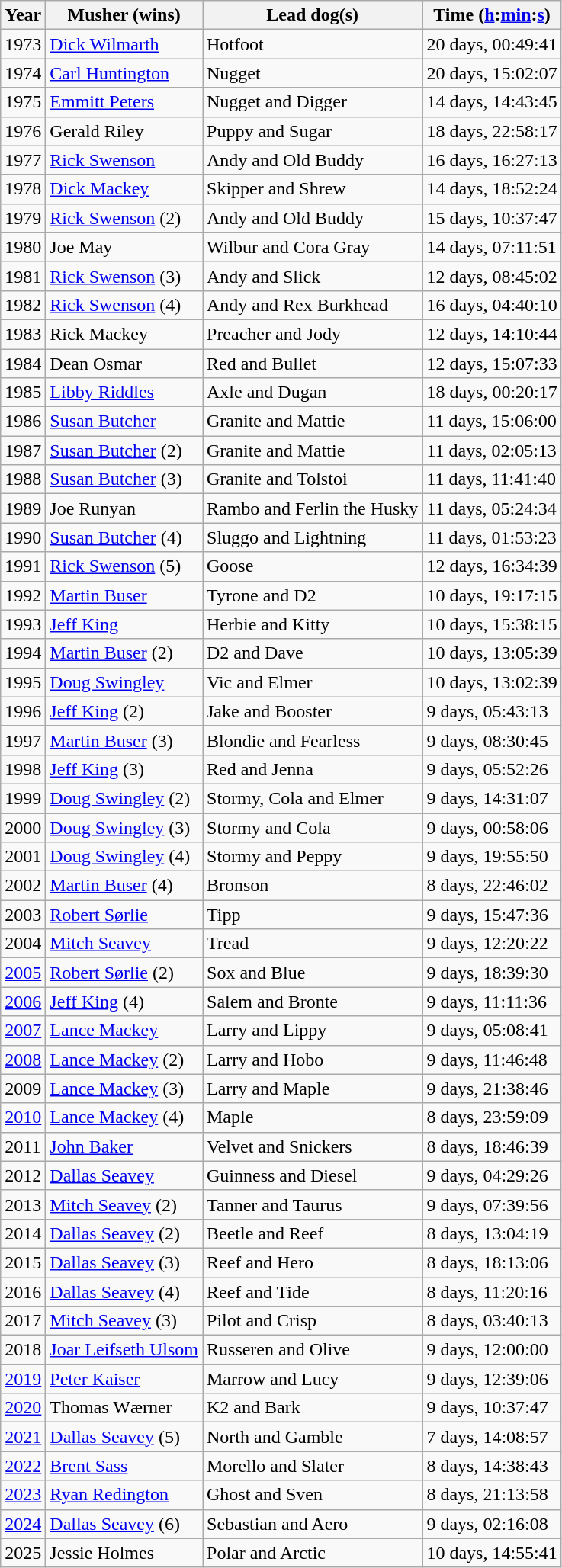<table class="wikitable">
<tr>
<th>Year</th>
<th>Musher (wins)</th>
<th>Lead dog(s)</th>
<th>Time (<a href='#'>h</a>:<a href='#'>min</a>:<a href='#'>s</a>)</th>
</tr>
<tr>
<td>1973</td>
<td> <a href='#'>Dick Wilmarth</a></td>
<td>Hotfoot</td>
<td>20 days, 00:49:41</td>
</tr>
<tr>
<td>1974</td>
<td> <a href='#'>Carl Huntington</a></td>
<td>Nugget</td>
<td>20 days, 15:02:07</td>
</tr>
<tr>
<td>1975</td>
<td> <a href='#'>Emmitt Peters</a></td>
<td>Nugget and Digger</td>
<td>14 days, 14:43:45</td>
</tr>
<tr>
<td>1976</td>
<td> Gerald Riley</td>
<td>Puppy and Sugar</td>
<td>18 days, 22:58:17</td>
</tr>
<tr>
<td>1977</td>
<td> <a href='#'>Rick Swenson</a></td>
<td>Andy and Old Buddy</td>
<td>16 days, 16:27:13</td>
</tr>
<tr>
<td>1978</td>
<td> <a href='#'>Dick Mackey</a></td>
<td>Skipper and Shrew</td>
<td>14 days, 18:52:24</td>
</tr>
<tr>
<td>1979</td>
<td> <a href='#'>Rick Swenson</a> (2)</td>
<td>Andy and Old Buddy</td>
<td>15 days, 10:37:47</td>
</tr>
<tr>
<td>1980</td>
<td> Joe May</td>
<td>Wilbur and Cora Gray</td>
<td>14 days, 07:11:51</td>
</tr>
<tr>
<td>1981</td>
<td> <a href='#'>Rick Swenson</a> (3)</td>
<td>Andy and Slick</td>
<td>12 days, 08:45:02</td>
</tr>
<tr>
<td>1982</td>
<td> <a href='#'>Rick Swenson</a> (4)</td>
<td>Andy and Rex Burkhead</td>
<td>16 days, 04:40:10</td>
</tr>
<tr>
<td>1983</td>
<td> Rick Mackey</td>
<td>Preacher and Jody</td>
<td>12 days, 14:10:44</td>
</tr>
<tr>
<td>1984</td>
<td> Dean Osmar</td>
<td>Red and Bullet</td>
<td>12 days, 15:07:33</td>
</tr>
<tr>
<td>1985</td>
<td> <a href='#'>Libby Riddles</a></td>
<td>Axle and Dugan</td>
<td>18 days, 00:20:17</td>
</tr>
<tr>
<td>1986</td>
<td> <a href='#'>Susan Butcher</a></td>
<td>Granite and Mattie</td>
<td>11 days, 15:06:00</td>
</tr>
<tr>
<td>1987</td>
<td> <a href='#'>Susan Butcher</a> (2)</td>
<td>Granite and Mattie</td>
<td>11 days, 02:05:13</td>
</tr>
<tr>
<td>1988</td>
<td> <a href='#'>Susan Butcher</a> (3)</td>
<td>Granite and Tolstoi</td>
<td>11 days, 11:41:40</td>
</tr>
<tr>
<td>1989</td>
<td> Joe Runyan</td>
<td>Rambo and Ferlin the Husky</td>
<td>11 days, 05:24:34</td>
</tr>
<tr>
<td>1990</td>
<td> <a href='#'>Susan Butcher</a> (4)</td>
<td>Sluggo and Lightning</td>
<td>11 days, 01:53:23</td>
</tr>
<tr>
<td>1991</td>
<td> <a href='#'>Rick Swenson</a> (5)</td>
<td>Goose</td>
<td>12 days, 16:34:39</td>
</tr>
<tr>
<td>1992</td>
<td> <a href='#'>Martin Buser</a></td>
<td>Tyrone and D2</td>
<td>10 days, 19:17:15</td>
</tr>
<tr>
<td>1993</td>
<td> <a href='#'>Jeff King</a></td>
<td>Herbie and Kitty</td>
<td>10 days, 15:38:15</td>
</tr>
<tr>
<td>1994</td>
<td> <a href='#'>Martin Buser</a> (2)</td>
<td>D2 and Dave</td>
<td>10 days, 13:05:39</td>
</tr>
<tr>
<td>1995</td>
<td> <a href='#'>Doug Swingley</a></td>
<td>Vic and Elmer</td>
<td>10 days, 13:02:39</td>
</tr>
<tr>
<td>1996</td>
<td> <a href='#'>Jeff King</a> (2)</td>
<td>Jake and Booster</td>
<td>9 days, 05:43:13</td>
</tr>
<tr>
<td>1997</td>
<td> <a href='#'>Martin Buser</a> (3)</td>
<td>Blondie and Fearless</td>
<td>9 days, 08:30:45</td>
</tr>
<tr>
<td>1998</td>
<td> <a href='#'>Jeff King</a> (3)</td>
<td>Red and Jenna</td>
<td>9 days, 05:52:26</td>
</tr>
<tr>
<td>1999</td>
<td> <a href='#'>Doug Swingley</a> (2)</td>
<td>Stormy, Cola and Elmer</td>
<td>9 days, 14:31:07</td>
</tr>
<tr>
<td>2000</td>
<td> <a href='#'>Doug Swingley</a> (3)</td>
<td>Stormy and Cola</td>
<td>9 days, 00:58:06</td>
</tr>
<tr>
<td>2001</td>
<td> <a href='#'>Doug Swingley</a> (4)</td>
<td>Stormy and Peppy</td>
<td>9 days, 19:55:50</td>
</tr>
<tr>
<td>2002</td>
<td> <a href='#'>Martin Buser</a> (4)</td>
<td>Bronson</td>
<td>8 days, 22:46:02</td>
</tr>
<tr>
<td>2003</td>
<td> <a href='#'>Robert Sørlie</a></td>
<td>Tipp</td>
<td>9 days, 15:47:36</td>
</tr>
<tr>
<td>2004</td>
<td> <a href='#'>Mitch Seavey</a></td>
<td>Tread</td>
<td>9 days, 12:20:22</td>
</tr>
<tr>
<td><a href='#'>2005</a></td>
<td> <a href='#'>Robert Sørlie</a> (2)</td>
<td>Sox and Blue</td>
<td>9 days, 18:39:30</td>
</tr>
<tr>
<td><a href='#'>2006</a></td>
<td> <a href='#'>Jeff King</a> (4)</td>
<td>Salem and Bronte</td>
<td>9 days, 11:11:36</td>
</tr>
<tr>
<td><a href='#'>2007</a></td>
<td> <a href='#'>Lance Mackey</a></td>
<td>Larry and Lippy</td>
<td>9 days, 05:08:41</td>
</tr>
<tr>
<td><a href='#'>2008</a></td>
<td> <a href='#'>Lance Mackey</a> (2)</td>
<td>Larry and Hobo</td>
<td>9 days, 11:46:48</td>
</tr>
<tr>
<td>2009</td>
<td> <a href='#'>Lance Mackey</a> (3)</td>
<td>Larry and Maple</td>
<td>9 days, 21:38:46</td>
</tr>
<tr>
<td><a href='#'>2010</a></td>
<td> <a href='#'>Lance Mackey</a> (4)</td>
<td>Maple</td>
<td>8 days, 23:59:09</td>
</tr>
<tr>
<td>2011</td>
<td> <a href='#'>John Baker</a></td>
<td>Velvet and Snickers</td>
<td>8 days, 18:46:39</td>
</tr>
<tr>
<td>2012</td>
<td> <a href='#'>Dallas Seavey</a></td>
<td>Guinness and Diesel</td>
<td>9 days, 04:29:26</td>
</tr>
<tr>
<td>2013</td>
<td> <a href='#'>Mitch Seavey</a> (2)</td>
<td>Tanner and Taurus</td>
<td>9 days, 07:39:56</td>
</tr>
<tr>
<td>2014</td>
<td> <a href='#'>Dallas Seavey</a> (2)</td>
<td>Beetle and Reef</td>
<td>8 days, 13:04:19</td>
</tr>
<tr>
<td>2015</td>
<td> <a href='#'>Dallas Seavey</a> (3)</td>
<td>Reef and Hero</td>
<td>8 days, 18:13:06</td>
</tr>
<tr>
<td>2016</td>
<td> <a href='#'>Dallas Seavey</a> (4)</td>
<td>Reef and Tide</td>
<td>8 days, 11:20:16</td>
</tr>
<tr>
<td>2017</td>
<td> <a href='#'>Mitch Seavey</a> (3)</td>
<td>Pilot and Crisp</td>
<td>8 days, 03:40:13</td>
</tr>
<tr>
<td>2018</td>
<td> <a href='#'>Joar Leifseth Ulsom</a></td>
<td>Russeren and Olive</td>
<td>9 days, 12:00:00</td>
</tr>
<tr>
<td><a href='#'>2019</a></td>
<td> <a href='#'>Peter Kaiser</a></td>
<td>Marrow and Lucy</td>
<td>9 days, 12:39:06</td>
</tr>
<tr>
<td><a href='#'>2020</a></td>
<td> Thomas Wærner</td>
<td>K2 and Bark</td>
<td>9 days, 10:37:47</td>
</tr>
<tr>
<td><a href='#'>2021</a></td>
<td> <a href='#'>Dallas Seavey</a> (5)</td>
<td>North and Gamble</td>
<td>7 days, 14:08:57</td>
</tr>
<tr>
<td><a href='#'>2022</a></td>
<td> <a href='#'>Brent Sass</a></td>
<td>Morello and Slater</td>
<td>8 days, 14:38:43</td>
</tr>
<tr>
<td><a href='#'>2023</a></td>
<td> <a href='#'>Ryan Redington</a></td>
<td>Ghost and Sven</td>
<td>8 days, 21:13:58</td>
</tr>
<tr>
<td><a href='#'>2024</a></td>
<td> <a href='#'>Dallas Seavey</a> (6)</td>
<td>Sebastian and Aero</td>
<td>9 days, 02:16:08</td>
</tr>
<tr>
<td>2025</td>
<td> Jessie Holmes</td>
<td>Polar and Arctic</td>
<td>10 days, 14:55:41</td>
</tr>
</table>
